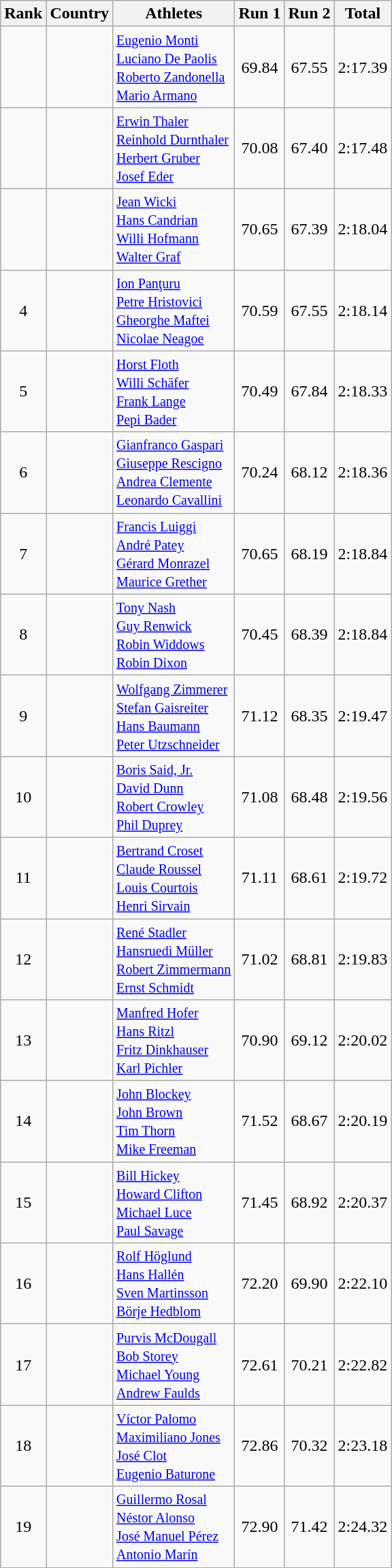<table class="wikitable sortable" style="text-align:center">
<tr>
<th>Rank</th>
<th>Country</th>
<th>Athletes</th>
<th>Run 1</th>
<th>Run 2</th>
<th>Total</th>
</tr>
<tr>
<td></td>
<td align=left></td>
<td align=left><small> <a href='#'>Eugenio Monti</a> <br> <a href='#'>Luciano De Paolis</a> <br> <a href='#'>Roberto Zandonella</a> <br> <a href='#'>Mario Armano</a></small></td>
<td>69.84</td>
<td>67.55</td>
<td>2:17.39</td>
</tr>
<tr>
<td></td>
<td align=left></td>
<td align=left><small> <a href='#'>Erwin Thaler</a> <br> <a href='#'>Reinhold Durnthaler</a> <br> <a href='#'>Herbert Gruber</a> <br> <a href='#'>Josef Eder</a></small></td>
<td>70.08</td>
<td>67.40</td>
<td>2:17.48</td>
</tr>
<tr>
<td></td>
<td align=left></td>
<td align=left><small> <a href='#'>Jean Wicki</a> <br> <a href='#'>Hans Candrian</a> <br> <a href='#'>Willi Hofmann</a> <br> <a href='#'>Walter Graf</a></small></td>
<td>70.65</td>
<td>67.39</td>
<td>2:18.04</td>
</tr>
<tr>
<td>4</td>
<td align=left></td>
<td align=left><small> <a href='#'>Ion Panţuru</a> <br> <a href='#'>Petre Hristovici</a> <br> <a href='#'>Gheorghe Maftei</a> <br> <a href='#'>Nicolae Neagoe</a></small></td>
<td>70.59</td>
<td>67.55</td>
<td>2:18.14</td>
</tr>
<tr>
<td>5</td>
<td align=left></td>
<td align=left><small> <a href='#'>Horst Floth</a> <br> <a href='#'>Willi Schäfer</a> <br> <a href='#'>Frank Lange</a> <br> <a href='#'>Pepi Bader</a></small></td>
<td>70.49</td>
<td>67.84</td>
<td>2:18.33</td>
</tr>
<tr>
<td>6</td>
<td align=left></td>
<td align=left><small> <a href='#'>Gianfranco Gaspari</a> <br> <a href='#'>Giuseppe Rescigno</a> <br> <a href='#'>Andrea Clemente</a> <br> <a href='#'>Leonardo Cavallini</a></small></td>
<td>70.24</td>
<td>68.12</td>
<td>2:18.36</td>
</tr>
<tr>
<td>7</td>
<td align=left></td>
<td align=left><small> <a href='#'>Francis Luiggi</a> <br> <a href='#'>André Patey</a> <br> <a href='#'>Gérard Monrazel</a> <br> <a href='#'>Maurice Grether</a></small></td>
<td>70.65</td>
<td>68.19</td>
<td>2:18.84</td>
</tr>
<tr>
<td>8</td>
<td align=left></td>
<td align=left><small> <a href='#'>Tony Nash</a> <br> <a href='#'>Guy Renwick</a> <br> <a href='#'>Robin Widdows</a> <br> <a href='#'>Robin Dixon</a></small></td>
<td>70.45</td>
<td>68.39</td>
<td>2:18.84</td>
</tr>
<tr>
<td>9</td>
<td align=left></td>
<td align=left><small> <a href='#'>Wolfgang Zimmerer</a> <br> <a href='#'>Stefan Gaisreiter</a> <br> <a href='#'>Hans Baumann</a> <br> <a href='#'>Peter Utzschneider</a></small></td>
<td>71.12</td>
<td>68.35</td>
<td>2:19.47</td>
</tr>
<tr>
<td>10</td>
<td align=left></td>
<td align=left><small> <a href='#'>Boris Said, Jr.</a> <br> <a href='#'>David Dunn</a> <br> <a href='#'>Robert Crowley</a> <br> <a href='#'>Phil Duprey</a></small></td>
<td>71.08</td>
<td>68.48</td>
<td>2:19.56</td>
</tr>
<tr>
<td>11</td>
<td align=left></td>
<td align=left><small> <a href='#'>Bertrand Croset</a> <br> <a href='#'>Claude Roussel</a> <br> <a href='#'>Louis Courtois</a> <br> <a href='#'>Henri Sirvain</a></small></td>
<td>71.11</td>
<td>68.61</td>
<td>2:19.72</td>
</tr>
<tr>
<td>12</td>
<td align=left></td>
<td align=left><small> <a href='#'>René Stadler</a> <br> <a href='#'>Hansruedi Müller</a> <br> <a href='#'>Robert Zimmermann</a> <br> <a href='#'>Ernst Schmidt</a></small></td>
<td>71.02</td>
<td>68.81</td>
<td>2:19.83</td>
</tr>
<tr>
<td>13</td>
<td align=left></td>
<td align=left><small> <a href='#'>Manfred Hofer</a> <br> <a href='#'>Hans Ritzl</a> <br> <a href='#'>Fritz Dinkhauser</a> <br> <a href='#'>Karl Pichler</a></small></td>
<td>70.90</td>
<td>69.12</td>
<td>2:20.02</td>
</tr>
<tr>
<td>14</td>
<td align=left></td>
<td align=left><small> <a href='#'>John Blockey</a> <br> <a href='#'>John Brown</a> <br> <a href='#'>Tim Thorn</a> <br> <a href='#'>Mike Freeman</a></small></td>
<td>71.52</td>
<td>68.67</td>
<td>2:20.19</td>
</tr>
<tr>
<td>15</td>
<td align=left></td>
<td align=left><small> <a href='#'>Bill Hickey</a> <br> <a href='#'>Howard Clifton</a> <br> <a href='#'>Michael Luce</a> <br> <a href='#'>Paul Savage</a></small></td>
<td>71.45</td>
<td>68.92</td>
<td>2:20.37</td>
</tr>
<tr>
<td>16</td>
<td align=left></td>
<td align=left><small> <a href='#'>Rolf Höglund</a> <br> <a href='#'>Hans Hallén</a> <br> <a href='#'>Sven Martinsson</a> <br> <a href='#'>Börje Hedblom</a></small></td>
<td>72.20</td>
<td>69.90</td>
<td>2:22.10</td>
</tr>
<tr>
<td>17</td>
<td align=left></td>
<td align=left><small> <a href='#'>Purvis McDougall</a> <br> <a href='#'>Bob Storey</a> <br> <a href='#'>Michael Young</a> <br> <a href='#'>Andrew Faulds</a></small></td>
<td>72.61</td>
<td>70.21</td>
<td>2:22.82</td>
</tr>
<tr>
<td>18</td>
<td align=left></td>
<td align=left><small> <a href='#'>Víctor Palomo</a> <br> <a href='#'>Maximiliano Jones</a> <br> <a href='#'>José Clot</a> <br> <a href='#'>Eugenio Baturone</a></small></td>
<td>72.86</td>
<td>70.32</td>
<td>2:23.18</td>
</tr>
<tr>
<td>19</td>
<td align=left></td>
<td align=left><small> <a href='#'>Guillermo Rosal</a> <br> <a href='#'>Néstor Alonso</a> <br> <a href='#'>José Manuel Pérez</a> <br> <a href='#'>Antonio Marín</a></small></td>
<td>72.90</td>
<td>71.42</td>
<td>2:24.32</td>
</tr>
</table>
